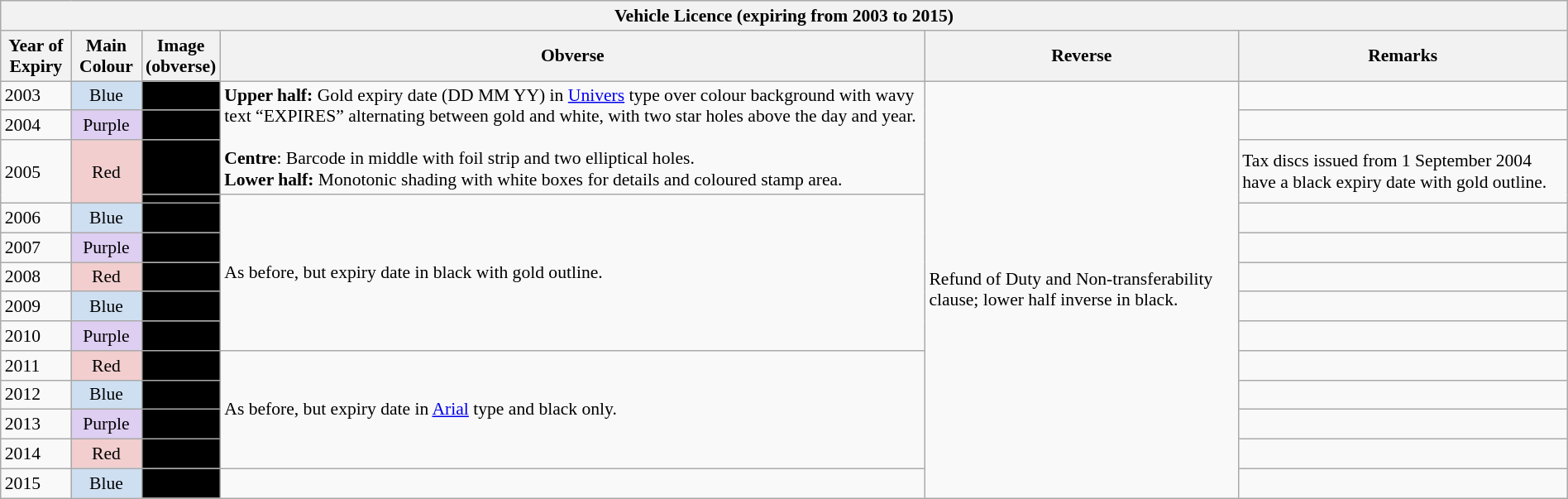<table class="wikitable collapsible autocollapse" style="font-size: 90%; width: 100%">
<tr>
<th colspan="7">Vehicle Licence (expiring from 2003 to 2015)</th>
</tr>
<tr>
<th style="width: 50px">Year of Expiry</th>
<th style="width: 50px">Main Colour</th>
<th style="width: 53px">Image (obverse)</th>
<th>Obverse</th>
<th>Reverse</th>
<th>Remarks</th>
</tr>
<tr>
<td>2003</td>
<td align="center" bgcolor=#cedff2>Blue</td>
<td bgcolor=#000></td>
<td rowspan=3><strong>Upper half:</strong> Gold expiry date (DD MM YY) in <a href='#'>Univers</a> type over colour background with wavy text “EXPIRES” alternating between gold and white, with two star holes above the day and year.<br><br><strong>Centre</strong>: Barcode in middle with foil strip and two elliptical holes.<br>
<strong>Lower half:</strong> Monotonic shading with white boxes for details and coloured stamp area.</td>
<td rowspan="14">Refund of Duty and Non-transferability clause; lower half inverse in black.</td>
<td></td>
</tr>
<tr>
<td>2004</td>
<td align="center" bgcolor=#ddcef2>Purple</td>
<td bgcolor=#000></td>
<td></td>
</tr>
<tr>
<td rowspan=2>2005</td>
<td align="center" bgcolor=#f2cece rowspan=2>Red</td>
<td bgcolor=#000></td>
<td rowspan=2>Tax discs issued from 1 September 2004 have a black expiry date with gold outline.</td>
</tr>
<tr>
<td bgcolor=#000></td>
<td rowspan="6">As before, but expiry date in black with gold outline.</td>
</tr>
<tr>
<td>2006</td>
<td align="center" bgcolor=#cedff2>Blue</td>
<td bgcolor=#000></td>
<td></td>
</tr>
<tr>
<td>2007</td>
<td align="center" bgcolor=#ddcef2>Purple</td>
<td bgcolor=#000></td>
<td></td>
</tr>
<tr>
<td>2008</td>
<td align="center" bgcolor=#f2cece>Red</td>
<td bgcolor=#000></td>
<td></td>
</tr>
<tr>
<td>2009</td>
<td align="center" bgcolor=#cedff2>Blue</td>
<td bgcolor=#000></td>
<td></td>
</tr>
<tr>
<td>2010</td>
<td align="center" bgcolor=#ddcef2>Purple</td>
<td bgcolor=#000></td>
<td></td>
</tr>
<tr>
<td>2011</td>
<td align="center" bgcolor=#f2cece>Red</td>
<td bgcolor=#000></td>
<td rowspan="4">As before, but expiry date in <a href='#'>Arial</a> type and black only.</td>
<td></td>
</tr>
<tr>
<td>2012</td>
<td align="center" bgcolor=#cedff2>Blue</td>
<td bgcolor=#000></td>
<td></td>
</tr>
<tr>
<td>2013</td>
<td align="center" bgcolor=#ddcef2>Purple</td>
<td bgcolor=#000></td>
<td></td>
</tr>
<tr>
<td>2014</td>
<td align="center" bgcolor=#f2cece>Red</td>
<td bgcolor=#000></td>
<td></td>
</tr>
<tr>
<td>2015</td>
<td align="center" bgcolor=#cedff2>Blue</td>
<td bgcolor=#000></td>
<td></td>
</tr>
</table>
